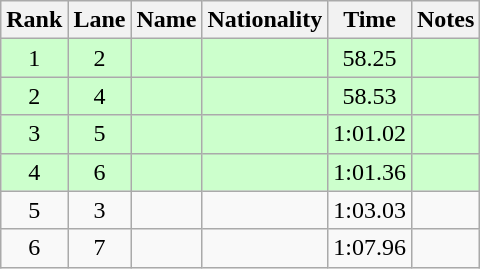<table class="wikitable sortable" style="text-align:center">
<tr>
<th>Rank</th>
<th>Lane</th>
<th>Name</th>
<th>Nationality</th>
<th>Time</th>
<th>Notes</th>
</tr>
<tr bgcolor=ccffcc>
<td>1</td>
<td>2</td>
<td align=left></td>
<td align=left></td>
<td>58.25</td>
<td><strong></strong> <strong></strong></td>
</tr>
<tr bgcolor=ccffcc>
<td>2</td>
<td>4</td>
<td align=left></td>
<td align=left></td>
<td>58.53</td>
<td><strong></strong></td>
</tr>
<tr bgcolor=ccffcc>
<td>3</td>
<td>5</td>
<td align=left></td>
<td align=left></td>
<td>1:01.02</td>
<td><strong></strong></td>
</tr>
<tr bgcolor=ccffcc>
<td>4</td>
<td>6</td>
<td align=left></td>
<td align=left></td>
<td>1:01.36</td>
<td><strong></strong></td>
</tr>
<tr>
<td>5</td>
<td>3</td>
<td align=left></td>
<td align=left></td>
<td>1:03.03</td>
<td></td>
</tr>
<tr>
<td>6</td>
<td>7</td>
<td align=left></td>
<td align=left></td>
<td>1:07.96</td>
<td></td>
</tr>
</table>
